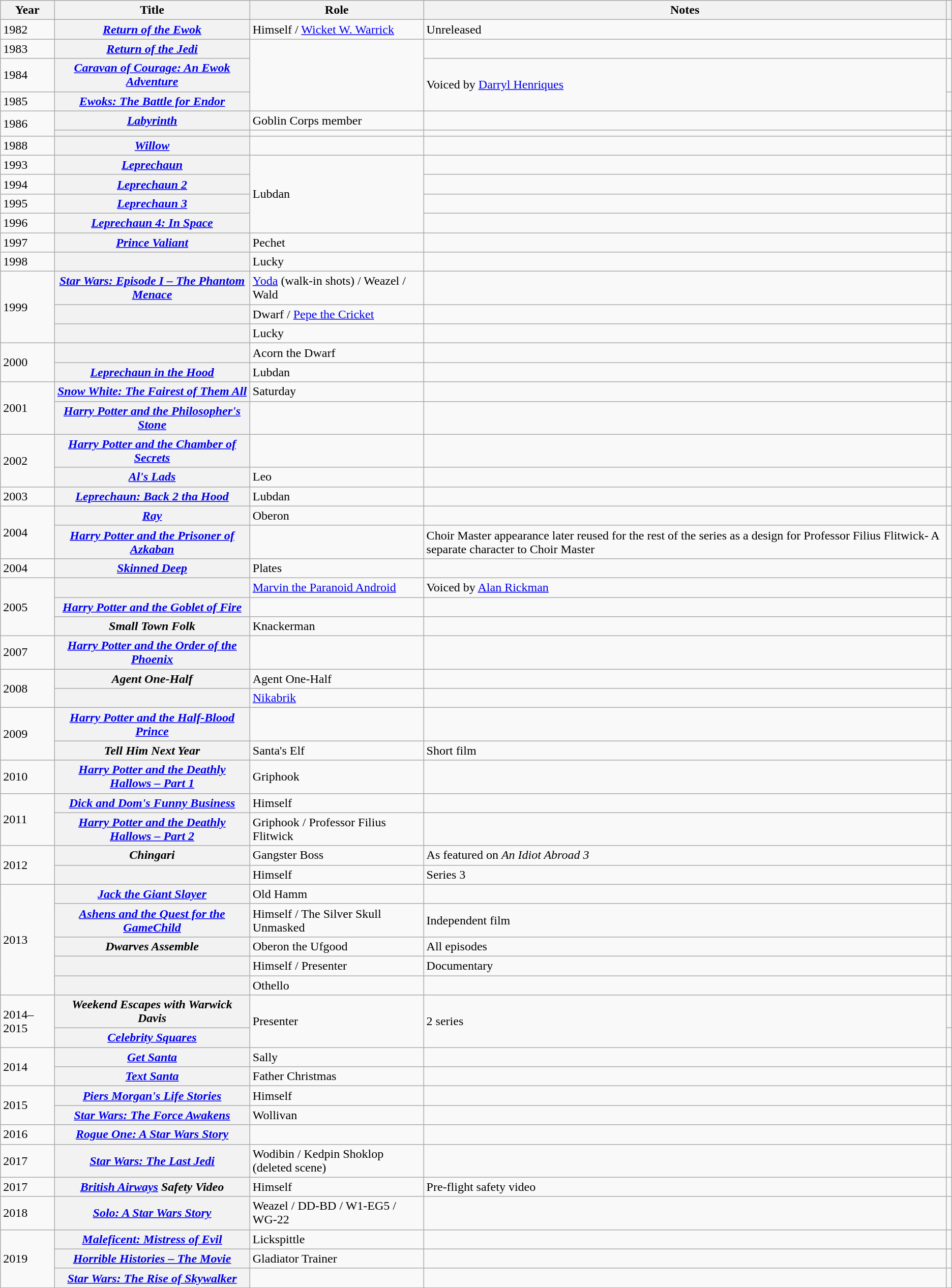<table class="wikitable plainrowheaders sortable">
<tr>
<th scope="col">Year</th>
<th scope="col">Title</th>
<th scope="col">Role</th>
<th scope="col" class="unsortable">Notes</th>
<th scope="col" class="unsortable"></th>
</tr>
<tr>
<td>1982</td>
<th scope=row><em><a href='#'>Return of the Ewok</a></em></th>
<td>Himself / <a href='#'>Wicket W. Warrick</a></td>
<td>Unreleased</td>
<td style="text-align:center;"></td>
</tr>
<tr>
<td>1983</td>
<th scope=row><em><a href='#'>Return of the Jedi</a></em></th>
<td rowspan="3"></td>
<td></td>
<td style="text-align:center;"></td>
</tr>
<tr>
<td>1984</td>
<th scope=row><em><a href='#'>Caravan of Courage: An Ewok Adventure</a></em></th>
<td rowspan="2">Voiced by <a href='#'>Darryl Henriques</a></td>
<td style="text-align:center;"></td>
</tr>
<tr>
<td>1985</td>
<th scope=row><em><a href='#'>Ewoks: The Battle for Endor</a></em></th>
<td style="text-align:center;"></td>
</tr>
<tr>
<td rowspan="2">1986</td>
<th scope=row><em><a href='#'>Labyrinth</a></em></th>
<td>Goblin Corps member</td>
<td></td>
<td style="text-align:center;"></td>
</tr>
<tr>
<th scope=row></th>
<td></td>
<td></td>
<td style="text-align:center;"></td>
</tr>
<tr>
<td>1988</td>
<th scope=row><em><a href='#'>Willow</a></em></th>
<td></td>
<td></td>
<td style="text-align:center;"></td>
</tr>
<tr>
<td>1993</td>
<th scope=row><em><a href='#'>Leprechaun</a></em></th>
<td rowspan="4">Lubdan</td>
<td></td>
<td style="text-align:center;"></td>
</tr>
<tr>
<td>1994</td>
<th scope=row><em><a href='#'>Leprechaun 2</a></em></th>
<td></td>
<td style="text-align:center;"></td>
</tr>
<tr>
<td>1995</td>
<th scope=row><em><a href='#'>Leprechaun 3</a></em></th>
<td></td>
<td style="text-align:center;"></td>
</tr>
<tr>
<td>1996</td>
<th scope=row><em><a href='#'>Leprechaun 4: In Space</a></em></th>
<td></td>
<td style="text-align:center;"></td>
</tr>
<tr>
<td>1997</td>
<th scope=row><em><a href='#'>Prince Valiant</a></em></th>
<td>Pechet</td>
<td></td>
<td style="text-align:center;"></td>
</tr>
<tr>
<td>1998</td>
<th scope=row></th>
<td>Lucky</td>
<td></td>
<td style="text-align:center;"></td>
</tr>
<tr>
<td rowspan="3">1999</td>
<th scope=row><em><a href='#'>Star Wars: Episode I – The Phantom Menace</a></em></th>
<td><a href='#'>Yoda</a> (walk-in shots) / Weazel / Wald</td>
<td></td>
<td style="text-align:center;"></td>
</tr>
<tr>
<th scope=row></th>
<td>Dwarf / <a href='#'>Pepe the Cricket</a></td>
<td></td>
<td style="text-align:center;"></td>
</tr>
<tr>
<th scope=row></th>
<td>Lucky</td>
<td></td>
<td style="text-align:center;"></td>
</tr>
<tr>
<td rowspan="2">2000</td>
<th scope=row></th>
<td>Acorn the Dwarf</td>
<td></td>
<td style="text-align:center;"></td>
</tr>
<tr>
<th scope=row><em><a href='#'>Leprechaun in the Hood</a></em></th>
<td>Lubdan</td>
<td></td>
<td style="text-align:center;"></td>
</tr>
<tr>
<td rowspan="2">2001</td>
<th scope=row><em><a href='#'>Snow White: The Fairest of Them All</a></em></th>
<td>Saturday</td>
<td></td>
<td style="text-align:center;"></td>
</tr>
<tr>
<th scope=row><em><a href='#'>Harry Potter and the Philosopher's Stone</a></em></th>
<td></td>
<td></td>
<td style="text-align:center;"></td>
</tr>
<tr>
<td rowspan="2">2002</td>
<th scope=row><em><a href='#'>Harry Potter and the Chamber of Secrets</a></em></th>
<td></td>
<td></td>
<td style="text-align:center;"></td>
</tr>
<tr>
<th scope=row><em><a href='#'>Al's Lads</a></em></th>
<td>Leo</td>
<td></td>
<td style="text-align:center;"></td>
</tr>
<tr>
<td>2003</td>
<th scope=row><em><a href='#'>Leprechaun: Back 2 tha Hood</a></em></th>
<td>Lubdan</td>
<td></td>
<td style="text-align:center;"></td>
</tr>
<tr>
<td rowspan="2">2004</td>
<th scope=row><em><a href='#'>Ray</a></em></th>
<td>Oberon</td>
<td></td>
<td style="text-align:center;"></td>
</tr>
<tr>
<th scope=row><em><a href='#'>Harry Potter and the Prisoner of Azkaban</a></em></th>
<td></td>
<td>Choir Master appearance later reused for the rest of the series as a design for Professor Filius Flitwick- A separate character to Choir Master</td>
<td style="text-align:center;"></td>
</tr>
<tr>
<td>2004</td>
<th scope=row><em><a href='#'>Skinned Deep</a></em></th>
<td>Plates</td>
<td></td>
<td style="text-align:center;"></td>
</tr>
<tr>
<td rowspan="3">2005</td>
<th scope=row></th>
<td><a href='#'>Marvin the Paranoid Android</a></td>
<td>Voiced by <a href='#'>Alan Rickman</a></td>
<td style="text-align:center;"></td>
</tr>
<tr>
<th scope=row><em><a href='#'>Harry Potter and the Goblet of Fire</a></em></th>
<td></td>
<td></td>
<td style="text-align:center;"></td>
</tr>
<tr>
<th scope=row><em>Small Town Folk</em></th>
<td>Knackerman</td>
<td></td>
<td style="text-align:center;"></td>
</tr>
<tr>
<td>2007</td>
<th scope=row><em><a href='#'>Harry Potter and the Order of the Phoenix</a></em></th>
<td></td>
<td></td>
<td style="text-align:center;"></td>
</tr>
<tr>
<td rowspan="2">2008</td>
<th scope=row><em>Agent One-Half</em></th>
<td>Agent One-Half</td>
<td></td>
<td style="text-align:center;"></td>
</tr>
<tr>
<th scope=row></th>
<td><a href='#'>Nikabrik</a></td>
<td></td>
<td style="text-align:center;"></td>
</tr>
<tr>
<td rowspan="2">2009</td>
<th scope=row><em><a href='#'>Harry Potter and the Half-Blood Prince</a></em></th>
<td></td>
<td></td>
<td style="text-align:center;"></td>
</tr>
<tr>
<th scope=row><em>Tell Him Next Year</em></th>
<td>Santa's Elf</td>
<td>Short film</td>
<td style="text-align:center;"></td>
</tr>
<tr>
<td>2010</td>
<th scope=row><em><a href='#'>Harry Potter and the Deathly Hallows – Part 1</a></em></th>
<td>Griphook</td>
<td></td>
<td style="text-align:center;"></td>
</tr>
<tr>
<td rowspan="2">2011</td>
<th scope=row><em><a href='#'>Dick and Dom's Funny Business</a></em></th>
<td>Himself</td>
<td></td>
<td style="text-align:center;"></td>
</tr>
<tr>
<th scope=row><em><a href='#'>Harry Potter and the Deathly Hallows – Part 2</a></em></th>
<td>Griphook / Professor Filius Flitwick</td>
<td></td>
<td style="text-align:center;"></td>
</tr>
<tr>
<td rowspan="2">2012</td>
<th scope=row><em>Chingari</em></th>
<td>Gangster Boss</td>
<td>As featured on <em>An Idiot Abroad 3</em></td>
<td style="text-align:center;"></td>
</tr>
<tr>
<th scope=row></th>
<td>Himself</td>
<td>Series 3</td>
<td style="text-align:center;"></td>
</tr>
<tr>
<td rowspan="5">2013</td>
<th scope=row><em><a href='#'>Jack the Giant Slayer</a></em></th>
<td>Old Hamm</td>
<td></td>
<td style="text-align:center;"></td>
</tr>
<tr>
<th scope=row><em><a href='#'>Ashens and the Quest for the GameChild</a></em></th>
<td>Himself / The Silver Skull Unmasked</td>
<td>Independent film</td>
<td style="text-align:center;"></td>
</tr>
<tr>
<th scope=row><em>Dwarves Assemble</em></th>
<td>Oberon the Ufgood</td>
<td>All episodes</td>
<td style="text-align:center;"></td>
</tr>
<tr>
<th scope=row></th>
<td>Himself / Presenter</td>
<td>Documentary</td>
<td style="text-align:center;"></td>
</tr>
<tr>
<th scope=row></th>
<td>Othello</td>
<td></td>
<td style="text-align:center;"></td>
</tr>
<tr>
<td rowspan="2">2014–2015</td>
<th scope=row><em>Weekend Escapes with Warwick Davis</em></th>
<td rowspan="2">Presenter</td>
<td rowspan="2">2 series</td>
<td style="text-align:center;"></td>
</tr>
<tr>
<th scope=row><em><a href='#'>Celebrity Squares</a></em></th>
<td style="text-align:center;"></td>
</tr>
<tr>
<td rowspan="2">2014</td>
<th scope=row><em><a href='#'>Get Santa</a></em></th>
<td>Sally</td>
<td></td>
<td style="text-align:center;"></td>
</tr>
<tr>
<th scope=row><em><a href='#'>Text Santa</a></em></th>
<td>Father Christmas</td>
<td></td>
<td style="text-align:center;"></td>
</tr>
<tr>
<td rowspan="2">2015</td>
<th scope=row><em><a href='#'>Piers Morgan's Life Stories</a></em></th>
<td>Himself</td>
<td></td>
<td style="text-align:center;"></td>
</tr>
<tr>
<th scope=row><em><a href='#'>Star Wars: The Force Awakens</a></em></th>
<td>Wollivan</td>
<td></td>
<td style="text-align:center;"></td>
</tr>
<tr>
<td>2016</td>
<th scope=row><em><a href='#'>Rogue One: A Star Wars Story</a></em></th>
<td></td>
<td></td>
<td style="text-align:center;"></td>
</tr>
<tr>
<td>2017</td>
<th scope=row><em><a href='#'>Star Wars: The Last Jedi</a></em></th>
<td>Wodibin / Kedpin Shoklop (deleted scene)</td>
<td></td>
<td style="text-align:center;"></td>
</tr>
<tr>
<td>2017</td>
<th scope=row><em><a href='#'>British Airways</a> Safety Video</em></th>
<td>Himself</td>
<td>Pre-flight safety video</td>
<td style="text-align:center;"></td>
</tr>
<tr>
<td>2018</td>
<th scope=row><em><a href='#'>Solo: A Star Wars Story</a></em></th>
<td>Weazel / DD-BD / W1-EG5 / WG-22</td>
<td></td>
<td style="text-align:center;"></td>
</tr>
<tr>
<td rowspan="3">2019</td>
<th scope=row><em><a href='#'>Maleficent: Mistress of Evil</a></em></th>
<td>Lickspittle</td>
<td></td>
<td style="text-align:center;"></td>
</tr>
<tr>
<th scope=row><em><a href='#'>Horrible Histories – The Movie</a></em></th>
<td>Gladiator Trainer</td>
<td></td>
<td style="text-align:center;"></td>
</tr>
<tr>
<th scope=row><em><a href='#'>Star Wars: The Rise of Skywalker</a></em></th>
<td></td>
<td></td>
<td style="text-align:center;"></td>
</tr>
</table>
